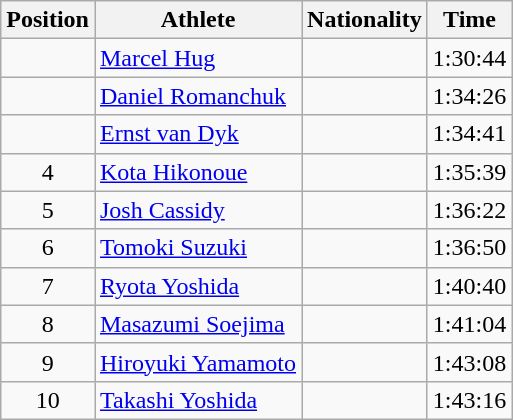<table class="wikitable sortable">
<tr>
<th>Position</th>
<th>Athlete</th>
<th>Nationality</th>
<th>Time</th>
</tr>
<tr>
<td align=center></td>
<td><a href='#'>Marcel Hug</a></td>
<td></td>
<td>1:30:44</td>
</tr>
<tr>
<td align=center></td>
<td><a href='#'>Daniel Romanchuk</a></td>
<td></td>
<td>1:34:26</td>
</tr>
<tr>
<td align=center></td>
<td><a href='#'>Ernst van Dyk</a></td>
<td></td>
<td>1:34:41</td>
</tr>
<tr>
<td align=center>4</td>
<td><a href='#'>Kota Hikonoue</a></td>
<td></td>
<td>1:35:39</td>
</tr>
<tr>
<td align=center>5</td>
<td><a href='#'>Josh Cassidy</a></td>
<td></td>
<td>1:36:22</td>
</tr>
<tr>
<td align=center>6</td>
<td><a href='#'>Tomoki Suzuki</a></td>
<td></td>
<td>1:36:50</td>
</tr>
<tr>
<td align=center>7</td>
<td><a href='#'>Ryota Yoshida</a></td>
<td></td>
<td>1:40:40</td>
</tr>
<tr>
<td align=center>8</td>
<td><a href='#'>Masazumi Soejima</a></td>
<td></td>
<td>1:41:04</td>
</tr>
<tr>
<td align=center>9</td>
<td><a href='#'>Hiroyuki Yamamoto</a></td>
<td></td>
<td>1:43:08</td>
</tr>
<tr>
<td align=center>10</td>
<td><a href='#'>Takashi Yoshida</a></td>
<td></td>
<td>1:43:16</td>
</tr>
</table>
